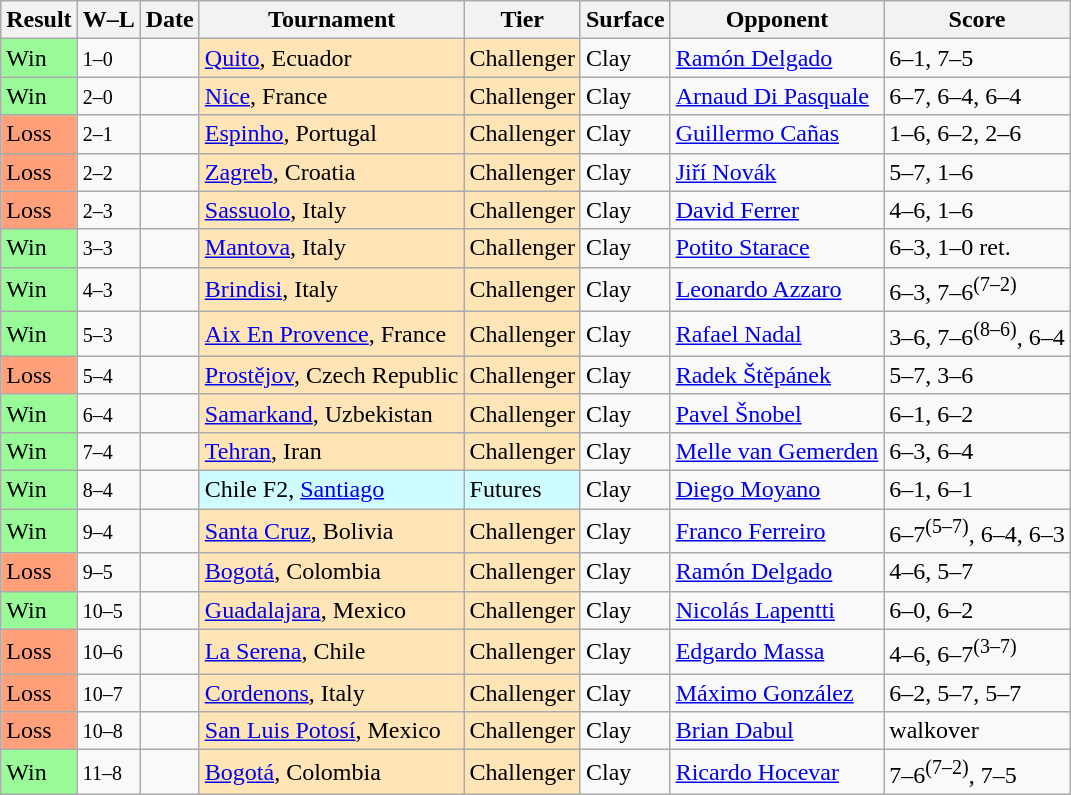<table class="sortable wikitable">
<tr>
<th>Result</th>
<th class="unsortable">W–L</th>
<th>Date</th>
<th>Tournament</th>
<th>Tier</th>
<th>Surface</th>
<th>Opponent</th>
<th class="unsortable">Score</th>
</tr>
<tr>
<td bgcolor=98FB98>Win</td>
<td><small>1–0</small></td>
<td></td>
<td style="background:moccasin;"><a href='#'>Quito</a>, Ecuador</td>
<td style="background:moccasin;">Challenger</td>
<td>Clay</td>
<td> <a href='#'>Ramón Delgado</a></td>
<td>6–1, 7–5</td>
</tr>
<tr>
<td bgcolor=98FB98>Win</td>
<td><small>2–0</small></td>
<td></td>
<td style="background:moccasin;"><a href='#'>Nice</a>, France</td>
<td style="background:moccasin;">Challenger</td>
<td>Clay</td>
<td> <a href='#'>Arnaud Di Pasquale</a></td>
<td>6–7, 6–4, 6–4</td>
</tr>
<tr>
<td bgcolor=FFA07A>Loss</td>
<td><small>2–1</small></td>
<td></td>
<td style="background:moccasin;"><a href='#'>Espinho</a>, Portugal</td>
<td style="background:moccasin;">Challenger</td>
<td>Clay</td>
<td> <a href='#'>Guillermo Cañas</a></td>
<td>1–6, 6–2, 2–6</td>
</tr>
<tr>
<td bgcolor=FFA07A>Loss</td>
<td><small>2–2</small></td>
<td></td>
<td style="background:moccasin;"><a href='#'>Zagreb</a>, Croatia</td>
<td style="background:moccasin;">Challenger</td>
<td>Clay</td>
<td> <a href='#'>Jiří Novák</a></td>
<td>5–7, 1–6</td>
</tr>
<tr>
<td bgcolor=FFA07A>Loss</td>
<td><small>2–3</small></td>
<td></td>
<td style="background:moccasin;"><a href='#'>Sassuolo</a>, Italy</td>
<td style="background:moccasin;">Challenger</td>
<td>Clay</td>
<td> <a href='#'>David Ferrer</a></td>
<td>4–6, 1–6</td>
</tr>
<tr>
<td bgcolor=98FB98>Win</td>
<td><small>3–3</small></td>
<td></td>
<td style="background:moccasin;"><a href='#'>Mantova</a>, Italy</td>
<td style="background:moccasin;">Challenger</td>
<td>Clay</td>
<td> <a href='#'>Potito Starace</a></td>
<td>6–3, 1–0 ret.</td>
</tr>
<tr>
<td bgcolor=98FB98>Win</td>
<td><small>4–3</small></td>
<td></td>
<td style="background:moccasin;"><a href='#'>Brindisi</a>, Italy</td>
<td style="background:moccasin;">Challenger</td>
<td>Clay</td>
<td> <a href='#'>Leonardo Azzaro</a></td>
<td>6–3, 7–6<sup>(7–2)</sup></td>
</tr>
<tr>
<td bgcolor=98FB98>Win</td>
<td><small>5–3</small></td>
<td></td>
<td style="background:moccasin;"><a href='#'>Aix En Provence</a>, France</td>
<td style="background:moccasin;">Challenger</td>
<td>Clay</td>
<td> <a href='#'>Rafael Nadal</a></td>
<td>3–6, 7–6<sup>(8–6)</sup>, 6–4</td>
</tr>
<tr>
<td bgcolor=FFA07A>Loss</td>
<td><small>5–4</small></td>
<td></td>
<td style="background:moccasin;"><a href='#'>Prostějov</a>, Czech Republic</td>
<td style="background:moccasin;">Challenger</td>
<td>Clay</td>
<td> <a href='#'>Radek Štěpánek</a></td>
<td>5–7, 3–6</td>
</tr>
<tr>
<td bgcolor=98FB98>Win</td>
<td><small>6–4</small></td>
<td></td>
<td style="background:moccasin;"><a href='#'>Samarkand</a>, Uzbekistan</td>
<td style="background:moccasin;">Challenger</td>
<td>Clay</td>
<td> <a href='#'>Pavel Šnobel</a></td>
<td>6–1, 6–2</td>
</tr>
<tr>
<td bgcolor=98FB98>Win</td>
<td><small>7–4</small></td>
<td></td>
<td style="background:moccasin;"><a href='#'>Tehran</a>, Iran</td>
<td style="background:moccasin;">Challenger</td>
<td>Clay</td>
<td> <a href='#'>Melle van Gemerden</a></td>
<td>6–3, 6–4</td>
</tr>
<tr>
<td bgcolor=98FB98>Win</td>
<td><small>8–4</small></td>
<td></td>
<td style="background:#cffcff;">Chile F2, <a href='#'>Santiago</a></td>
<td style="background:#cffcff;">Futures</td>
<td>Clay</td>
<td> <a href='#'>Diego Moyano</a></td>
<td>6–1, 6–1</td>
</tr>
<tr>
<td bgcolor=98FB98>Win</td>
<td><small>9–4</small></td>
<td></td>
<td style="background:moccasin;"><a href='#'>Santa Cruz</a>, Bolivia</td>
<td style="background:moccasin;">Challenger</td>
<td>Clay</td>
<td> <a href='#'>Franco Ferreiro</a></td>
<td>6–7<sup>(5–7)</sup>, 6–4, 6–3</td>
</tr>
<tr>
<td bgcolor=FFA07A>Loss</td>
<td><small>9–5</small></td>
<td></td>
<td style="background:moccasin;"><a href='#'>Bogotá</a>, Colombia</td>
<td style="background:moccasin;">Challenger</td>
<td>Clay</td>
<td> <a href='#'>Ramón Delgado</a></td>
<td>4–6, 5–7</td>
</tr>
<tr>
<td bgcolor=98FB98>Win</td>
<td><small>10–5</small></td>
<td></td>
<td style="background:moccasin;"><a href='#'>Guadalajara</a>, Mexico</td>
<td style="background:moccasin;">Challenger</td>
<td>Clay</td>
<td> <a href='#'>Nicolás Lapentti</a></td>
<td>6–0, 6–2</td>
</tr>
<tr>
<td bgcolor=FFA07A>Loss</td>
<td><small>10–6</small></td>
<td></td>
<td style="background:moccasin;"><a href='#'>La Serena</a>, Chile</td>
<td style="background:moccasin;">Challenger</td>
<td>Clay</td>
<td> <a href='#'>Edgardo Massa</a></td>
<td>4–6, 6–7<sup>(3–7)</sup></td>
</tr>
<tr>
<td bgcolor=FFA07A>Loss</td>
<td><small>10–7</small></td>
<td></td>
<td style="background:moccasin;"><a href='#'>Cordenons</a>, Italy</td>
<td style="background:moccasin;">Challenger</td>
<td>Clay</td>
<td> <a href='#'>Máximo González</a></td>
<td>6–2, 5–7, 5–7</td>
</tr>
<tr>
<td bgcolor=FFA07A>Loss</td>
<td><small>10–8</small></td>
<td></td>
<td style="background:moccasin;"><a href='#'>San Luis Potosí</a>, Mexico</td>
<td style="background:moccasin;">Challenger</td>
<td>Clay</td>
<td> <a href='#'>Brian Dabul</a></td>
<td>walkover</td>
</tr>
<tr>
<td bgcolor=98FB98>Win</td>
<td><small>11–8</small></td>
<td></td>
<td style="background:moccasin;"><a href='#'>Bogotá</a>, Colombia</td>
<td style="background:moccasin;">Challenger</td>
<td>Clay</td>
<td> <a href='#'>Ricardo Hocevar</a></td>
<td>7–6<sup>(7–2)</sup>, 7–5</td>
</tr>
</table>
